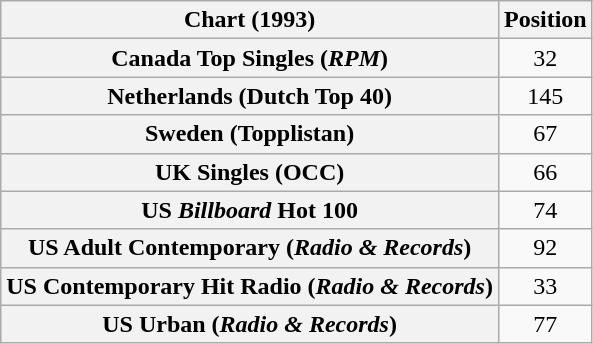<table class="wikitable sortable plainrowheaders" style="text-align:center">
<tr>
<th>Chart (1993)</th>
<th>Position</th>
</tr>
<tr>
<th scope="row">Canada Top Singles (<em>RPM</em>)</th>
<td>32</td>
</tr>
<tr>
<th scope="row">Netherlands (Dutch Top 40)</th>
<td>145</td>
</tr>
<tr>
<th scope="row">Sweden (Topplistan)</th>
<td>67</td>
</tr>
<tr>
<th scope="row">UK Singles (OCC)</th>
<td>66</td>
</tr>
<tr>
<th scope="row">US <em>Billboard</em> Hot 100</th>
<td>74</td>
</tr>
<tr>
<th scope="row">US Adult Contemporary (<em>Radio & Records</em>)</th>
<td>92</td>
</tr>
<tr>
<th scope="row">US Contemporary Hit Radio (<em>Radio & Records</em>)</th>
<td>33</td>
</tr>
<tr>
<th scope="row">US Urban (<em>Radio & Records</em>)</th>
<td>77</td>
</tr>
</table>
